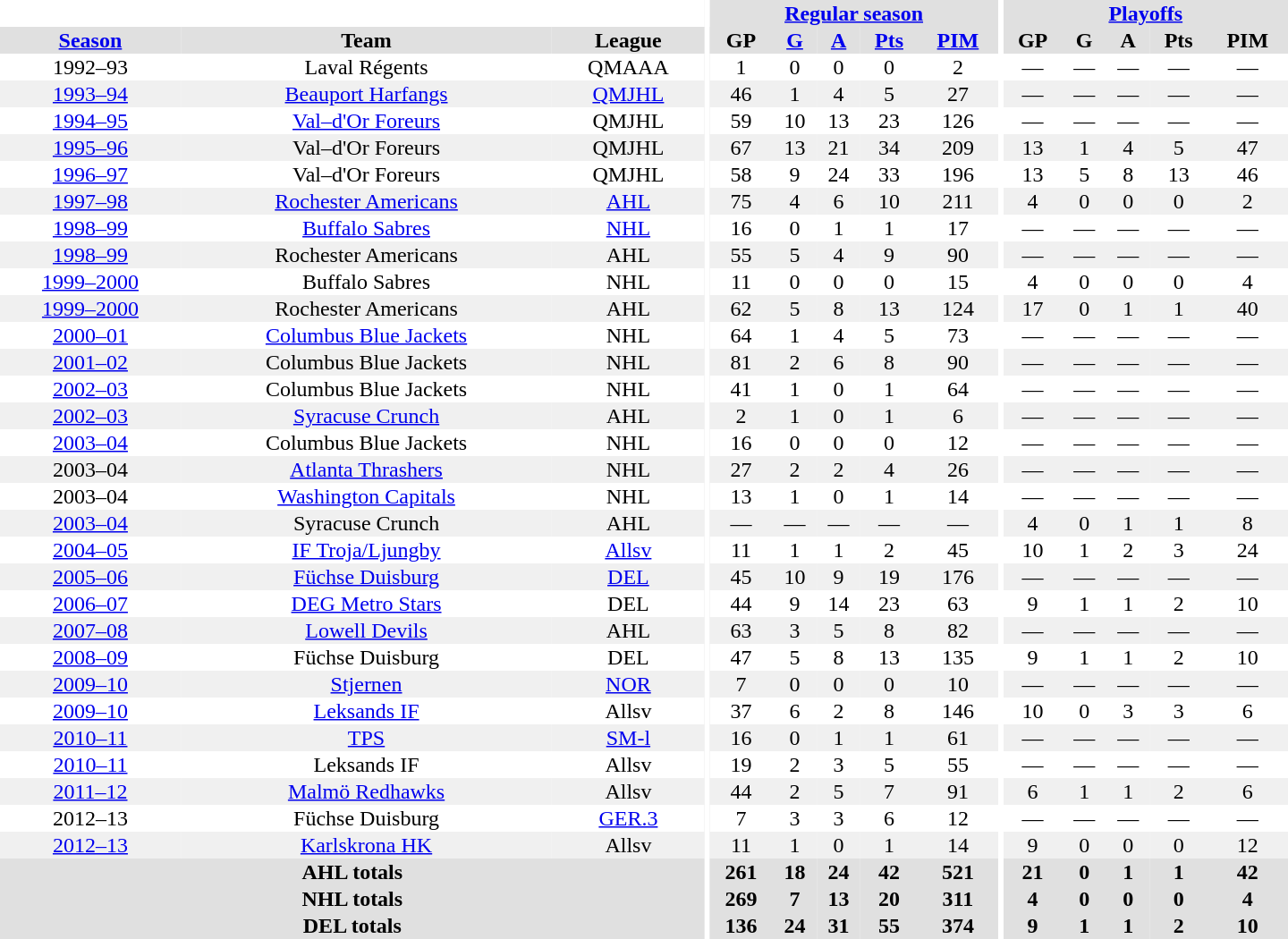<table border="0" cellpadding="1" cellspacing="0" style="text-align:center; width:60em">
<tr bgcolor="#e0e0e0">
<th colspan="3" bgcolor="#ffffff"></th>
<th rowspan="100" bgcolor="#ffffff"></th>
<th colspan="5"><a href='#'>Regular season</a></th>
<th rowspan="100" bgcolor="#ffffff"></th>
<th colspan="5"><a href='#'>Playoffs</a></th>
</tr>
<tr bgcolor="#e0e0e0">
<th><a href='#'>Season</a></th>
<th>Team</th>
<th>League</th>
<th>GP</th>
<th><a href='#'>G</a></th>
<th><a href='#'>A</a></th>
<th><a href='#'>Pts</a></th>
<th><a href='#'>PIM</a></th>
<th>GP</th>
<th>G</th>
<th>A</th>
<th>Pts</th>
<th>PIM</th>
</tr>
<tr>
<td>1992–93</td>
<td>Laval Régents</td>
<td>QMAAA</td>
<td>1</td>
<td>0</td>
<td>0</td>
<td>0</td>
<td>2</td>
<td>—</td>
<td>—</td>
<td>—</td>
<td>—</td>
<td>—</td>
</tr>
<tr bgcolor="#f0f0f0">
<td><a href='#'>1993–94</a></td>
<td><a href='#'>Beauport Harfangs</a></td>
<td><a href='#'>QMJHL</a></td>
<td>46</td>
<td>1</td>
<td>4</td>
<td>5</td>
<td>27</td>
<td>—</td>
<td>—</td>
<td>—</td>
<td>—</td>
<td>—</td>
</tr>
<tr>
<td><a href='#'>1994–95</a></td>
<td><a href='#'>Val–d'Or Foreurs</a></td>
<td>QMJHL</td>
<td>59</td>
<td>10</td>
<td>13</td>
<td>23</td>
<td>126</td>
<td>—</td>
<td>—</td>
<td>—</td>
<td>—</td>
<td>—</td>
</tr>
<tr bgcolor="#f0f0f0">
<td><a href='#'>1995–96</a></td>
<td>Val–d'Or Foreurs</td>
<td>QMJHL</td>
<td>67</td>
<td>13</td>
<td>21</td>
<td>34</td>
<td>209</td>
<td>13</td>
<td>1</td>
<td>4</td>
<td>5</td>
<td>47</td>
</tr>
<tr>
<td><a href='#'>1996–97</a></td>
<td>Val–d'Or Foreurs</td>
<td>QMJHL</td>
<td>58</td>
<td>9</td>
<td>24</td>
<td>33</td>
<td>196</td>
<td>13</td>
<td>5</td>
<td>8</td>
<td>13</td>
<td>46</td>
</tr>
<tr bgcolor="#f0f0f0">
<td><a href='#'>1997–98</a></td>
<td><a href='#'>Rochester Americans</a></td>
<td><a href='#'>AHL</a></td>
<td>75</td>
<td>4</td>
<td>6</td>
<td>10</td>
<td>211</td>
<td>4</td>
<td>0</td>
<td>0</td>
<td>0</td>
<td>2</td>
</tr>
<tr>
<td><a href='#'>1998–99</a></td>
<td><a href='#'>Buffalo Sabres</a></td>
<td><a href='#'>NHL</a></td>
<td>16</td>
<td>0</td>
<td>1</td>
<td>1</td>
<td>17</td>
<td>—</td>
<td>—</td>
<td>—</td>
<td>—</td>
<td>—</td>
</tr>
<tr bgcolor="#f0f0f0">
<td><a href='#'>1998–99</a></td>
<td>Rochester Americans</td>
<td>AHL</td>
<td>55</td>
<td>5</td>
<td>4</td>
<td>9</td>
<td>90</td>
<td>—</td>
<td>—</td>
<td>—</td>
<td>—</td>
<td>—</td>
</tr>
<tr>
<td><a href='#'>1999–2000</a></td>
<td>Buffalo Sabres</td>
<td>NHL</td>
<td>11</td>
<td>0</td>
<td>0</td>
<td>0</td>
<td>15</td>
<td>4</td>
<td>0</td>
<td>0</td>
<td>0</td>
<td>4</td>
</tr>
<tr bgcolor="#f0f0f0">
<td><a href='#'>1999–2000</a></td>
<td>Rochester Americans</td>
<td>AHL</td>
<td>62</td>
<td>5</td>
<td>8</td>
<td>13</td>
<td>124</td>
<td>17</td>
<td>0</td>
<td>1</td>
<td>1</td>
<td>40</td>
</tr>
<tr>
<td><a href='#'>2000–01</a></td>
<td><a href='#'>Columbus Blue Jackets</a></td>
<td>NHL</td>
<td>64</td>
<td>1</td>
<td>4</td>
<td>5</td>
<td>73</td>
<td>—</td>
<td>—</td>
<td>—</td>
<td>—</td>
<td>—</td>
</tr>
<tr bgcolor="#f0f0f0">
<td><a href='#'>2001–02</a></td>
<td>Columbus Blue Jackets</td>
<td>NHL</td>
<td>81</td>
<td>2</td>
<td>6</td>
<td>8</td>
<td>90</td>
<td>—</td>
<td>—</td>
<td>—</td>
<td>—</td>
<td>—</td>
</tr>
<tr>
<td><a href='#'>2002–03</a></td>
<td>Columbus Blue Jackets</td>
<td>NHL</td>
<td>41</td>
<td>1</td>
<td>0</td>
<td>1</td>
<td>64</td>
<td>—</td>
<td>—</td>
<td>—</td>
<td>—</td>
<td>—</td>
</tr>
<tr bgcolor="#f0f0f0">
<td><a href='#'>2002–03</a></td>
<td><a href='#'>Syracuse Crunch</a></td>
<td>AHL</td>
<td>2</td>
<td>1</td>
<td>0</td>
<td>1</td>
<td>6</td>
<td>—</td>
<td>—</td>
<td>—</td>
<td>—</td>
<td>—</td>
</tr>
<tr>
<td><a href='#'>2003–04</a></td>
<td>Columbus Blue Jackets</td>
<td>NHL</td>
<td>16</td>
<td>0</td>
<td>0</td>
<td>0</td>
<td>12</td>
<td>—</td>
<td>—</td>
<td>—</td>
<td>—</td>
<td>—</td>
</tr>
<tr bgcolor="#f0f0f0">
<td>2003–04</td>
<td><a href='#'>Atlanta Thrashers</a></td>
<td>NHL</td>
<td>27</td>
<td>2</td>
<td>2</td>
<td>4</td>
<td>26</td>
<td>—</td>
<td>—</td>
<td>—</td>
<td>—</td>
<td>—</td>
</tr>
<tr>
<td>2003–04</td>
<td><a href='#'>Washington Capitals</a></td>
<td>NHL</td>
<td>13</td>
<td>1</td>
<td>0</td>
<td>1</td>
<td>14</td>
<td>—</td>
<td>—</td>
<td>—</td>
<td>—</td>
<td>—</td>
</tr>
<tr bgcolor="#f0f0f0">
<td><a href='#'>2003–04</a></td>
<td>Syracuse Crunch</td>
<td>AHL</td>
<td>—</td>
<td>—</td>
<td>—</td>
<td>—</td>
<td>—</td>
<td>4</td>
<td>0</td>
<td>1</td>
<td>1</td>
<td>8</td>
</tr>
<tr>
<td><a href='#'>2004–05</a></td>
<td><a href='#'>IF Troja/Ljungby</a></td>
<td><a href='#'>Allsv</a></td>
<td>11</td>
<td>1</td>
<td>1</td>
<td>2</td>
<td>45</td>
<td>10</td>
<td>1</td>
<td>2</td>
<td>3</td>
<td>24</td>
</tr>
<tr bgcolor="#f0f0f0">
<td><a href='#'>2005–06</a></td>
<td><a href='#'>Füchse Duisburg</a></td>
<td><a href='#'>DEL</a></td>
<td>45</td>
<td>10</td>
<td>9</td>
<td>19</td>
<td>176</td>
<td>—</td>
<td>—</td>
<td>—</td>
<td>—</td>
<td>—</td>
</tr>
<tr>
<td><a href='#'>2006–07</a></td>
<td><a href='#'>DEG Metro Stars</a></td>
<td>DEL</td>
<td>44</td>
<td>9</td>
<td>14</td>
<td>23</td>
<td>63</td>
<td>9</td>
<td>1</td>
<td>1</td>
<td>2</td>
<td>10</td>
</tr>
<tr bgcolor="#f0f0f0">
<td><a href='#'>2007–08</a></td>
<td><a href='#'>Lowell Devils</a></td>
<td>AHL</td>
<td>63</td>
<td>3</td>
<td>5</td>
<td>8</td>
<td>82</td>
<td>—</td>
<td>—</td>
<td>—</td>
<td>—</td>
<td>—</td>
</tr>
<tr>
<td><a href='#'>2008–09</a></td>
<td>Füchse Duisburg</td>
<td>DEL</td>
<td>47</td>
<td>5</td>
<td>8</td>
<td>13</td>
<td>135</td>
<td>9</td>
<td>1</td>
<td>1</td>
<td>2</td>
<td>10</td>
</tr>
<tr bgcolor="#f0f0f0">
<td><a href='#'>2009–10</a></td>
<td><a href='#'>Stjernen</a></td>
<td><a href='#'>NOR</a></td>
<td>7</td>
<td>0</td>
<td>0</td>
<td>0</td>
<td>10</td>
<td>—</td>
<td>—</td>
<td>—</td>
<td>—</td>
<td>—</td>
</tr>
<tr>
<td><a href='#'>2009–10</a></td>
<td><a href='#'>Leksands IF</a></td>
<td>Allsv</td>
<td>37</td>
<td>6</td>
<td>2</td>
<td>8</td>
<td>146</td>
<td>10</td>
<td>0</td>
<td>3</td>
<td>3</td>
<td>6</td>
</tr>
<tr bgcolor="#f0f0f0">
<td><a href='#'>2010–11</a></td>
<td><a href='#'>TPS</a></td>
<td><a href='#'>SM-l</a></td>
<td>16</td>
<td>0</td>
<td>1</td>
<td>1</td>
<td>61</td>
<td>—</td>
<td>—</td>
<td>—</td>
<td>—</td>
<td>—</td>
</tr>
<tr>
<td><a href='#'>2010–11</a></td>
<td>Leksands IF</td>
<td>Allsv</td>
<td>19</td>
<td>2</td>
<td>3</td>
<td>5</td>
<td>55</td>
<td>—</td>
<td>—</td>
<td>—</td>
<td>—</td>
<td>—</td>
</tr>
<tr bgcolor="#f0f0f0">
<td><a href='#'>2011–12</a></td>
<td><a href='#'>Malmö Redhawks</a></td>
<td>Allsv</td>
<td>44</td>
<td>2</td>
<td>5</td>
<td>7</td>
<td>91</td>
<td>6</td>
<td>1</td>
<td>1</td>
<td>2</td>
<td>6</td>
</tr>
<tr>
<td>2012–13</td>
<td>Füchse Duisburg</td>
<td><a href='#'>GER.3</a></td>
<td>7</td>
<td>3</td>
<td>3</td>
<td>6</td>
<td>12</td>
<td>—</td>
<td>—</td>
<td>—</td>
<td>—</td>
<td>—</td>
</tr>
<tr bgcolor="#f0f0f0">
<td><a href='#'>2012–13</a></td>
<td><a href='#'>Karlskrona HK</a></td>
<td>Allsv</td>
<td>11</td>
<td>1</td>
<td>0</td>
<td>1</td>
<td>14</td>
<td>9</td>
<td>0</td>
<td>0</td>
<td>0</td>
<td>12</td>
</tr>
<tr style="background:#e0e0e0;">
<th colspan="3">AHL totals</th>
<th>261</th>
<th>18</th>
<th>24</th>
<th>42</th>
<th>521</th>
<th>21</th>
<th>0</th>
<th>1</th>
<th>1</th>
<th>42</th>
</tr>
<tr style="background:#e0e0e0;">
<th colspan="3">NHL totals</th>
<th>269</th>
<th>7</th>
<th>13</th>
<th>20</th>
<th>311</th>
<th>4</th>
<th>0</th>
<th>0</th>
<th>0</th>
<th>4</th>
</tr>
<tr style="background:#e0e0e0;">
<th colspan="3">DEL totals</th>
<th>136</th>
<th>24</th>
<th>31</th>
<th>55</th>
<th>374</th>
<th>9</th>
<th>1</th>
<th>1</th>
<th>2</th>
<th>10</th>
</tr>
</table>
